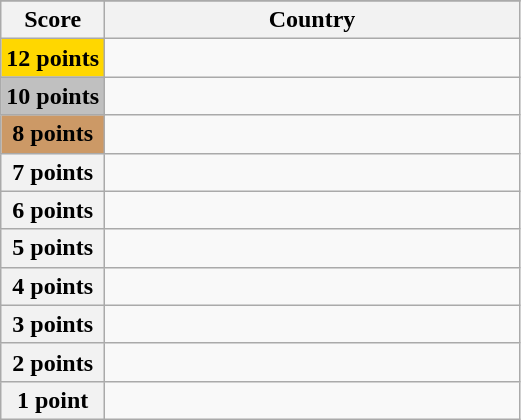<table class="wikitable">
<tr>
</tr>
<tr>
<th scope="col" width="20%">Score</th>
<th scope="col">Country</th>
</tr>
<tr>
<th scope="row" style="background:gold">12 points</th>
<td></td>
</tr>
<tr>
<th scope="row" style="background:silver">10 points</th>
<td></td>
</tr>
<tr>
<th scope="row" style="background:#CC9966">8 points</th>
<td></td>
</tr>
<tr>
<th scope="row">7 points</th>
<td></td>
</tr>
<tr>
<th scope="row">6 points</th>
<td></td>
</tr>
<tr>
<th scope="row">5 points</th>
<td></td>
</tr>
<tr>
<th scope="row">4 points</th>
<td></td>
</tr>
<tr>
<th scope="row">3 points</th>
<td></td>
</tr>
<tr>
<th scope="row">2 points</th>
<td></td>
</tr>
<tr>
<th scope="row">1 point</th>
<td></td>
</tr>
</table>
